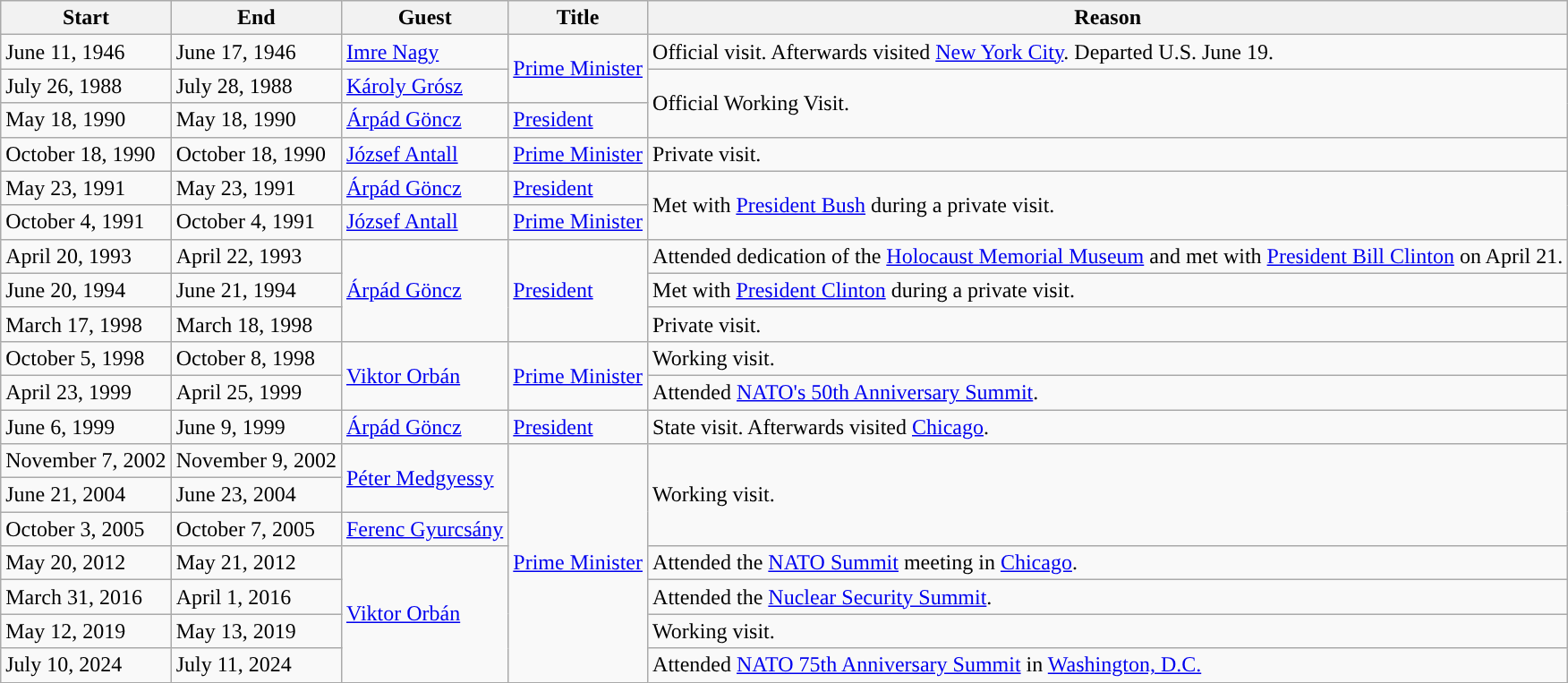<table class="wikitable sortable">
<tr>
<th>Start</th>
<th>End</th>
<th>Guest</th>
<th>Title</th>
<th>Reason</th>
</tr>
<tr>
<td>June 11, 1946</td>
<td>June 17, 1946</td>
<td><a href='#'>Imre Nagy</a></td>
<td rowspan="2"><a href='#'>Prime Minister</a></td>
<td>Official visit. Afterwards visited <a href='#'>New York City</a>. Departed U.S. June 19.</td>
</tr>
<tr>
<td>July 26, 1988</td>
<td>July 28, 1988</td>
<td><a href='#'>Károly Grósz</a></td>
<td rowspan=2>Official Working Visit.</td>
</tr>
<tr>
<td>May 18, 1990</td>
<td>May 18, 1990</td>
<td><a href='#'>Árpád Göncz</a></td>
<td><a href='#'>President</a></td>
</tr>
<tr>
<td>October 18, 1990</td>
<td>October 18, 1990</td>
<td><a href='#'>József Antall</a></td>
<td><a href='#'>Prime Minister</a></td>
<td>Private visit.</td>
</tr>
<tr>
<td>May 23, 1991</td>
<td>May 23, 1991</td>
<td><a href='#'>Árpád Göncz</a></td>
<td><a href='#'>President</a></td>
<td rowspan=2>Met with <a href='#'>President Bush</a> during a private visit.</td>
</tr>
<tr>
<td>October 4, 1991</td>
<td>October 4, 1991</td>
<td><a href='#'>József Antall</a></td>
<td><a href='#'>Prime Minister</a></td>
</tr>
<tr>
<td>April 20, 1993</td>
<td>April 22, 1993</td>
<td rowspan=3><a href='#'>Árpád Göncz</a></td>
<td rowspan="3"><a href='#'>President</a></td>
<td>Attended dedication of the <a href='#'>Holocaust Memorial Museum</a> and met with <a href='#'>President Bill Clinton</a> on April 21.</td>
</tr>
<tr>
<td>June 20, 1994</td>
<td>June 21, 1994</td>
<td>Met with <a href='#'>President Clinton</a> during a private visit.</td>
</tr>
<tr>
<td>March 17, 1998</td>
<td>March 18, 1998</td>
<td>Private visit.</td>
</tr>
<tr>
<td>October 5, 1998</td>
<td>October 8, 1998</td>
<td rowspan=2><a href='#'>Viktor Orbán</a></td>
<td rowspan="2"><a href='#'>Prime Minister</a></td>
<td>Working visit.</td>
</tr>
<tr>
<td>April 23, 1999</td>
<td>April 25, 1999</td>
<td>Attended <a href='#'>NATO's 50th Anniversary Summit</a>.</td>
</tr>
<tr>
<td>June 6, 1999</td>
<td>June 9, 1999</td>
<td><a href='#'>Árpád Göncz</a></td>
<td><a href='#'>President</a></td>
<td>State visit. Afterwards visited <a href='#'>Chicago</a>.</td>
</tr>
<tr>
<td>November 7, 2002</td>
<td>November 9, 2002</td>
<td rowspan=2><a href='#'>Péter Medgyessy</a></td>
<td rowspan="7"><a href='#'>Prime Minister</a></td>
<td rowspan=3>Working visit.</td>
</tr>
<tr>
<td>June 21, 2004</td>
<td>June 23, 2004</td>
</tr>
<tr>
<td>October 3, 2005</td>
<td>October 7, 2005</td>
<td><a href='#'>Ferenc Gyurcsány</a></td>
</tr>
<tr>
<td>May 20, 2012</td>
<td>May 21, 2012</td>
<td rowspan="4"><a href='#'>Viktor Orbán</a></td>
<td>Attended the <a href='#'>NATO Summit</a> meeting in <a href='#'>Chicago</a>.</td>
</tr>
<tr>
<td>March 31, 2016</td>
<td>April 1, 2016</td>
<td>Attended the <a href='#'>Nuclear Security Summit</a>.</td>
</tr>
<tr>
<td>May 12, 2019</td>
<td>May 13, 2019</td>
<td>Working visit.</td>
</tr>
<tr>
<td>July 10, 2024</td>
<td>July 11, 2024</td>
<td>Attended <a href='#'>NATO 75th Anniversary Summit</a> in <a href='#'>Washington, D.C.</a></td>
</tr>
</table>
